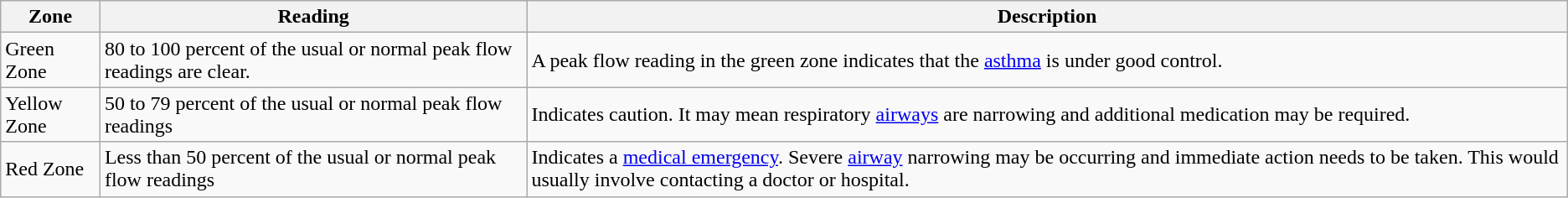<table class="wikitable">
<tr>
<th>Zone</th>
<th>Reading</th>
<th>Description</th>
</tr>
<tr>
<td>Green Zone</td>
<td>80 to 100 percent of the usual or normal peak flow readings are clear.</td>
<td>A peak flow reading in the green zone indicates that the <a href='#'>asthma</a> is under good control.</td>
</tr>
<tr>
<td>Yellow Zone</td>
<td>50 to 79 percent of the usual or normal peak flow readings</td>
<td>Indicates caution. It may mean respiratory <a href='#'>airways</a> are narrowing and additional medication may be required.</td>
</tr>
<tr>
<td>Red Zone</td>
<td>Less than 50 percent of the usual or normal peak flow readings</td>
<td>Indicates a <a href='#'>medical emergency</a>. Severe <a href='#'>airway</a> narrowing may be occurring and immediate action needs to be taken. This would usually involve contacting a doctor or hospital.</td>
</tr>
</table>
